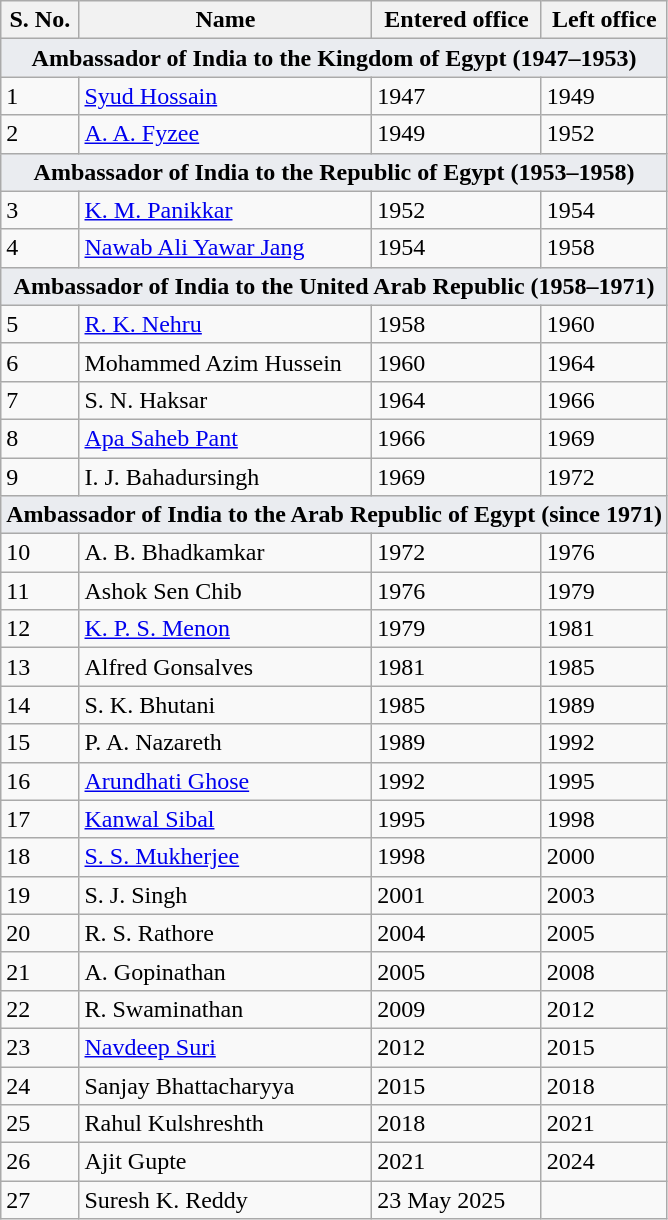<table class="wikitable">
<tr>
<th>S. No.</th>
<th>Name</th>
<th>Entered office</th>
<th>Left office</th>
</tr>
<tr>
<th colspan="4" align="center" style="background-color:#eaecf0; color:">Ambassador of India to the Kingdom of Egypt (1947–1953)</th>
</tr>
<tr>
<td>1</td>
<td><a href='#'>Syud Hossain</a></td>
<td>1947</td>
<td>1949</td>
</tr>
<tr>
<td>2</td>
<td><a href='#'>A. A. Fyzee</a></td>
<td>1949</td>
<td>1952</td>
</tr>
<tr>
<th colspan="4" align="center" style="background-color:#eaecf0; color:">Ambassador of India to the Republic of Egypt (1953–1958)</th>
</tr>
<tr>
<td>3</td>
<td><a href='#'>K. M. Panikkar</a></td>
<td>1952</td>
<td>1954</td>
</tr>
<tr>
<td>4</td>
<td><a href='#'>Nawab Ali Yawar Jang</a></td>
<td>1954</td>
<td>1958</td>
</tr>
<tr>
<th colspan="4" align="center" style="background-color:#eaecf0; color:">Ambassador of India to the United Arab Republic (1958–1971)</th>
</tr>
<tr>
<td>5</td>
<td><a href='#'>R. K. Nehru</a></td>
<td>1958</td>
<td>1960</td>
</tr>
<tr>
<td>6</td>
<td>Mohammed Azim Hussein</td>
<td>1960</td>
<td>1964</td>
</tr>
<tr>
<td>7</td>
<td>S. N. Haksar</td>
<td>1964</td>
<td>1966</td>
</tr>
<tr>
<td>8</td>
<td><a href='#'>Apa Saheb Pant</a></td>
<td>1966</td>
<td>1969</td>
</tr>
<tr>
<td>9</td>
<td>I. J. Bahadursingh</td>
<td>1969</td>
<td>1972</td>
</tr>
<tr>
<th colspan="4" align="center" style="background-color:#eaecf0; color:">Ambassador of India to the Arab Republic of Egypt (since 1971)</th>
</tr>
<tr>
<td>10</td>
<td>A. B. Bhadkamkar</td>
<td>1972</td>
<td>1976</td>
</tr>
<tr>
<td>11</td>
<td>Ashok Sen Chib</td>
<td>1976</td>
<td>1979</td>
</tr>
<tr>
<td>12</td>
<td><a href='#'>K. P. S. Menon</a></td>
<td>1979</td>
<td>1981</td>
</tr>
<tr>
<td>13</td>
<td>Alfred Gonsalves</td>
<td>1981</td>
<td>1985</td>
</tr>
<tr>
<td>14</td>
<td>S. K. Bhutani</td>
<td>1985</td>
<td>1989</td>
</tr>
<tr>
<td>15</td>
<td>P. A. Nazareth</td>
<td>1989</td>
<td>1992</td>
</tr>
<tr>
<td>16</td>
<td><a href='#'>Arundhati Ghose</a></td>
<td>1992</td>
<td>1995</td>
</tr>
<tr>
<td>17</td>
<td><a href='#'>Kanwal Sibal</a></td>
<td>1995</td>
<td>1998</td>
</tr>
<tr>
<td>18</td>
<td><a href='#'>S. S. Mukherjee</a></td>
<td>1998</td>
<td>2000</td>
</tr>
<tr>
<td>19</td>
<td>S. J. Singh</td>
<td>2001</td>
<td>2003</td>
</tr>
<tr>
<td>20</td>
<td>R. S. Rathore</td>
<td>2004</td>
<td>2005</td>
</tr>
<tr>
<td>21</td>
<td>A. Gopinathan</td>
<td>2005</td>
<td>2008</td>
</tr>
<tr>
<td>22</td>
<td>R. Swaminathan</td>
<td>2009</td>
<td>2012</td>
</tr>
<tr>
<td>23</td>
<td><a href='#'>Navdeep Suri</a></td>
<td>2012</td>
<td>2015</td>
</tr>
<tr>
<td>24</td>
<td>Sanjay Bhattacharyya</td>
<td>2015</td>
<td>2018</td>
</tr>
<tr>
<td>25</td>
<td>Rahul Kulshreshth</td>
<td>2018</td>
<td>2021</td>
</tr>
<tr>
<td>26</td>
<td>Ajit Gupte</td>
<td>2021</td>
<td>2024</td>
</tr>
<tr>
<td>27</td>
<td>Suresh K. Reddy</td>
<td>23 May 2025</td>
<td></td>
</tr>
</table>
